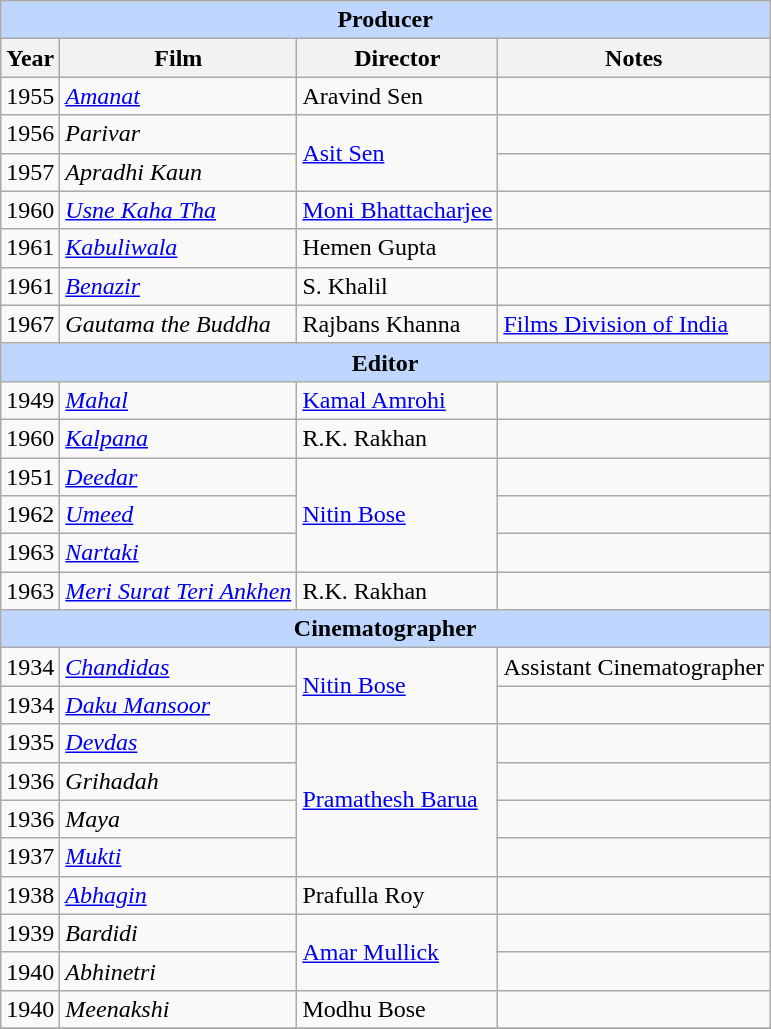<table class="wikitable">
<tr>
<th colspan="4" style="background:#bfd7ff">Producer</th>
</tr>
<tr>
<th>Year</th>
<th>Film</th>
<th>Director</th>
<th>Notes</th>
</tr>
<tr>
<td>1955</td>
<td><em><a href='#'>Amanat</a></em></td>
<td>Aravind Sen</td>
<td></td>
</tr>
<tr>
<td>1956</td>
<td><em>Parivar</em></td>
<td rowspan="2"><a href='#'>Asit Sen</a></td>
<td></td>
</tr>
<tr>
<td>1957</td>
<td><em>Apradhi Kaun</em></td>
<td></td>
</tr>
<tr>
<td>1960</td>
<td><em><a href='#'>Usne Kaha Tha</a></em></td>
<td><a href='#'>Moni Bhattacharjee</a></td>
<td></td>
</tr>
<tr>
<td>1961</td>
<td><em><a href='#'>Kabuliwala</a></em></td>
<td>Hemen Gupta</td>
<td></td>
</tr>
<tr>
<td>1961</td>
<td><em><a href='#'>Benazir</a></em></td>
<td>S. Khalil</td>
<td></td>
</tr>
<tr>
<td>1967</td>
<td><em>Gautama the Buddha</em></td>
<td>Rajbans Khanna</td>
<td><a href='#'>Films Division of India</a></td>
</tr>
<tr>
<th colspan="4" style="background:#bfd7ff">Editor</th>
</tr>
<tr>
<td>1949</td>
<td><em><a href='#'>Mahal</a></em></td>
<td><a href='#'>Kamal Amrohi</a></td>
<td></td>
</tr>
<tr>
<td>1960</td>
<td><em><a href='#'>Kalpana</a></em></td>
<td>R.K. Rakhan</td>
<td></td>
</tr>
<tr>
<td>1951</td>
<td><em><a href='#'>Deedar</a></em></td>
<td rowspan="3"><a href='#'>Nitin Bose</a></td>
<td></td>
</tr>
<tr>
<td>1962</td>
<td><em><a href='#'>Umeed</a></em></td>
<td></td>
</tr>
<tr>
<td>1963</td>
<td><em><a href='#'>Nartaki</a></em></td>
<td></td>
</tr>
<tr>
<td>1963</td>
<td><em><a href='#'>Meri Surat Teri Ankhen</a></em></td>
<td>R.K. Rakhan</td>
<td></td>
</tr>
<tr>
<th colspan="4" style="background:#bfd7ff">Cinematographer</th>
</tr>
<tr>
<td>1934</td>
<td><em><a href='#'>Chandidas</a></em></td>
<td rowspan="2"><a href='#'>Nitin Bose</a></td>
<td>Assistant Cinematographer</td>
</tr>
<tr>
<td>1934</td>
<td><em><a href='#'>Daku Mansoor</a></em></td>
<td></td>
</tr>
<tr>
<td>1935</td>
<td><em><a href='#'>Devdas</a></em></td>
<td rowspan="4"><a href='#'>Pramathesh Barua</a></td>
<td></td>
</tr>
<tr>
<td>1936</td>
<td><em>Grihadah</em></td>
<td></td>
</tr>
<tr>
<td>1936</td>
<td><em>Maya</em></td>
<td></td>
</tr>
<tr>
<td>1937</td>
<td><em><a href='#'>Mukti</a></em></td>
<td></td>
</tr>
<tr>
<td>1938</td>
<td><em><a href='#'>Abhagin</a></em></td>
<td>Prafulla Roy</td>
<td></td>
</tr>
<tr>
<td>1939</td>
<td><em>Bardidi</em></td>
<td rowspan="2"><a href='#'>Amar Mullick</a></td>
<td></td>
</tr>
<tr>
<td>1940</td>
<td><em>Abhinetri</em></td>
<td></td>
</tr>
<tr>
<td>1940</td>
<td><em>Meenakshi</em></td>
<td>Modhu Bose</td>
<td></td>
</tr>
<tr>
</tr>
</table>
